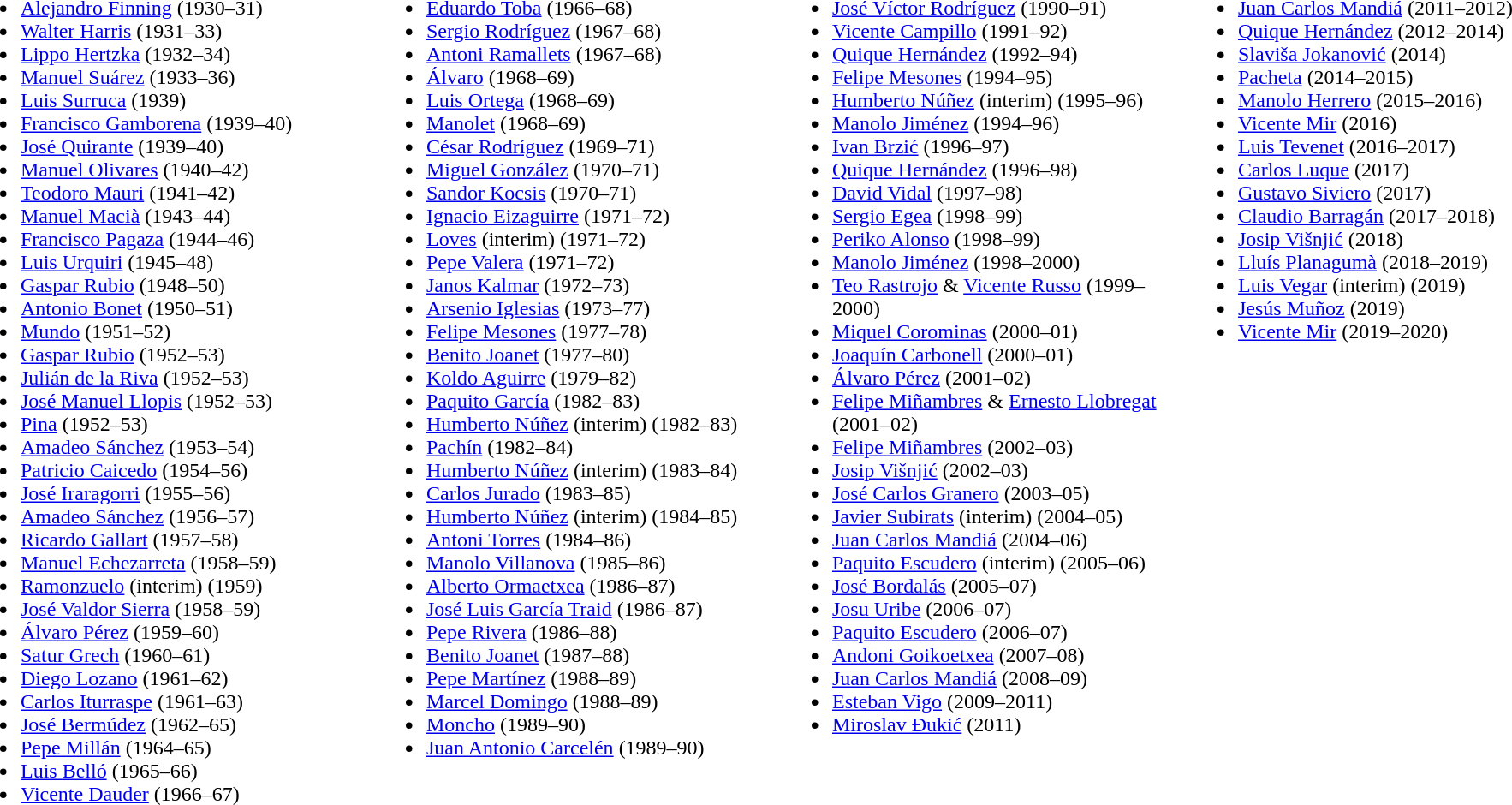<table cellspacing="0" cellpadding="0" style="background:transparent; width:100%;">
<tr>
<td width="25%" align="left" valign="top"><br><ul><li>  <a href='#'>Alejandro Finning</a> (1930–31)</li><li> <a href='#'>Walter Harris</a> (1931–33)</li><li> <a href='#'>Lippo Hertzka</a> (1932–34)</li><li> <a href='#'>Manuel Suárez</a> (1933–36)</li><li> <a href='#'>Luis Surruca</a> (1939)</li><li> <a href='#'>Francisco Gamborena</a> (1939–40)</li><li> <a href='#'>José Quirante</a> (1939–40)</li><li> <a href='#'>Manuel Olivares</a> (1940–42)</li><li> <a href='#'>Teodoro Mauri</a> (1941–42)</li><li> <a href='#'>Manuel Macià</a> (1943–44)</li><li> <a href='#'>Francisco Pagaza</a> (1944–46)</li><li> <a href='#'>Luis Urquiri</a> (1945–48)</li><li> <a href='#'>Gaspar Rubio</a> (1948–50)</li><li> <a href='#'>Antonio Bonet</a> (1950–51)</li><li> <a href='#'>Mundo</a> (1951–52)</li><li> <a href='#'>Gaspar Rubio</a> (1952–53)</li><li> <a href='#'>Julián de la Riva</a> (1952–53)</li><li> <a href='#'>José Manuel Llopis</a> (1952–53)</li><li> <a href='#'>Pina</a> (1952–53)</li><li> <a href='#'>Amadeo Sánchez</a> (1953–54)</li><li> <a href='#'>Patricio Caicedo</a> (1954–56)</li><li> <a href='#'>José Iraragorri</a> (1955–56)</li><li> <a href='#'>Amadeo Sánchez</a> (1956–57)</li><li> <a href='#'>Ricardo Gallart</a> (1957–58)</li><li> <a href='#'>Manuel Echezarreta</a> (1958–59)</li><li> <a href='#'>Ramonzuelo</a> (interim) (1959)</li><li> <a href='#'>José Valdor Sierra</a> (1958–59)</li><li> <a href='#'>Álvaro Pérez</a> (1959–60)</li><li> <a href='#'>Satur Grech</a> (1960–61)</li><li> <a href='#'>Diego Lozano</a> (1961–62)</li><li> <a href='#'>Carlos Iturraspe</a> (1961–63)</li><li> <a href='#'>José Bermúdez</a> (1962–65)</li><li> <a href='#'>Pepe Millán</a> (1964–65)</li><li> <a href='#'>Luis Belló</a> (1965–66)</li><li> <a href='#'>Vicente Dauder</a> (1966–67)</li></ul></td>
<td width="25%" align="left" valign="top"><br><ul><li> <a href='#'>Eduardo Toba</a> (1966–68)</li><li> <a href='#'>Sergio Rodríguez</a> (1967–68)</li><li> <a href='#'>Antoni Ramallets</a> (1967–68)</li><li> <a href='#'>Álvaro</a> (1968–69)</li><li> <a href='#'>Luis Ortega</a> (1968–69)</li><li> <a href='#'>Manolet</a> (1968–69)</li><li> <a href='#'>César Rodríguez</a> (1969–71)</li><li> <a href='#'>Miguel González</a> (1970–71)</li><li> <a href='#'>Sandor Kocsis</a> (1970–71)</li><li> <a href='#'>Ignacio Eizaguirre</a> (1971–72)</li><li> <a href='#'>Loves</a> (interim) (1971–72)</li><li> <a href='#'>Pepe Valera</a> (1971–72)</li><li> <a href='#'>Janos Kalmar</a> (1972–73)</li><li> <a href='#'>Arsenio Iglesias</a> (1973–77)</li><li> <a href='#'>Felipe Mesones</a> (1977–78)</li><li> <a href='#'>Benito Joanet</a> (1977–80)</li><li> <a href='#'>Koldo Aguirre</a> (1979–82)</li><li> <a href='#'>Paquito García</a> (1982–83)</li><li> <a href='#'>Humberto Núñez</a> (interim) (1982–83)</li><li> <a href='#'>Pachín</a> (1982–84)</li><li> <a href='#'>Humberto Núñez</a> (interim) (1983–84)</li><li> <a href='#'>Carlos Jurado</a> (1983–85)</li><li> <a href='#'>Humberto Núñez</a> (interim) (1984–85)</li><li> <a href='#'>Antoni Torres</a> (1984–86)</li><li> <a href='#'>Manolo Villanova</a> (1985–86)</li><li> <a href='#'>Alberto Ormaetxea</a> (1986–87)</li><li> <a href='#'>José Luis García Traid</a> (1986–87)</li><li> <a href='#'>Pepe Rivera</a> (1986–88)</li><li> <a href='#'>Benito Joanet</a> (1987–88)</li><li> <a href='#'>Pepe Martínez</a> (1988–89)</li><li> <a href='#'>Marcel Domingo</a> (1988–89)</li><li> <a href='#'>Moncho</a> (1989–90)</li><li> <a href='#'>Juan Antonio Carcelén</a> (1989–90)</li></ul></td>
<td width="25%" align="left" valign="top"><br><ul><li> <a href='#'>José Víctor Rodríguez</a> (1990–91)</li><li> <a href='#'>Vicente Campillo</a> (1991–92)</li><li> <a href='#'>Quique Hernández</a> (1992–94)</li><li> <a href='#'>Felipe Mesones</a> (1994–95)</li><li> <a href='#'>Humberto Núñez</a> (interim) (1995–96)</li><li> <a href='#'>Manolo Jiménez</a> (1994–96)</li><li> <a href='#'>Ivan Brzić</a> (1996–97)</li><li> <a href='#'>Quique Hernández</a> (1996–98)</li><li> <a href='#'>David Vidal</a> (1997–98)</li><li> <a href='#'>Sergio Egea</a> (1998–99)</li><li> <a href='#'>Periko Alonso</a> (1998–99)</li><li> <a href='#'>Manolo Jiménez</a> (1998–2000)</li><li> <a href='#'>Teo Rastrojo</a> & <a href='#'>Vicente Russo</a> (1999–2000)</li><li> <a href='#'>Miquel Corominas</a> (2000–01)</li><li> <a href='#'>Joaquín Carbonell</a> (2000–01)</li><li> <a href='#'>Álvaro Pérez</a> (2001–02)</li><li> <a href='#'>Felipe Miñambres</a> & <a href='#'>Ernesto Llobregat</a> (2001–02)</li><li> <a href='#'>Felipe Miñambres</a> (2002–03)</li><li> <a href='#'>Josip Višnjić</a> (2002–03)</li><li> <a href='#'>José Carlos Granero</a> (2003–05)</li><li> <a href='#'>Javier Subirats</a> (interim) (2004–05)</li><li> <a href='#'>Juan Carlos Mandiá</a> (2004–06)</li><li> <a href='#'>Paquito Escudero</a> (interim) (2005–06)</li><li> <a href='#'>José Bordalás</a> (2005–07)</li><li> <a href='#'>Josu Uribe</a> (2006–07)</li><li> <a href='#'>Paquito Escudero</a> (2006–07)</li><li> <a href='#'>Andoni Goikoetxea</a> (2007–08)</li><li> <a href='#'>Juan Carlos Mandiá</a> (2008–09)</li><li> <a href='#'>Esteban Vigo</a> (2009–2011)</li><li> <a href='#'>Miroslav Đukić</a> (2011)</li></ul></td>
<td width="25%" align="left" valign="top"><br><ul><li> <a href='#'>Juan Carlos Mandiá</a> (2011–2012)</li><li> <a href='#'>Quique Hernández</a> (2012–2014)</li><li> <a href='#'>Slaviša Jokanović</a> (2014)</li><li> <a href='#'>Pacheta</a> (2014–2015)</li><li> <a href='#'>Manolo Herrero</a> (2015–2016)</li><li> <a href='#'>Vicente Mir</a> (2016)</li><li> <a href='#'>Luis Tevenet</a> (2016–2017)</li><li> <a href='#'>Carlos Luque</a> (2017)</li><li> <a href='#'>Gustavo Siviero</a> (2017)</li><li> <a href='#'>Claudio Barragán</a> (2017–2018)</li><li> <a href='#'>Josip Višnjić</a> (2018)</li><li> <a href='#'>Lluís Planagumà</a> (2018–2019)</li><li> <a href='#'>Luis Vegar</a> (interim) (2019)</li><li> <a href='#'>Jesús Muñoz</a> (2019)</li><li> <a href='#'>Vicente Mir</a> (2019–2020)</li></ul></td>
</tr>
</table>
